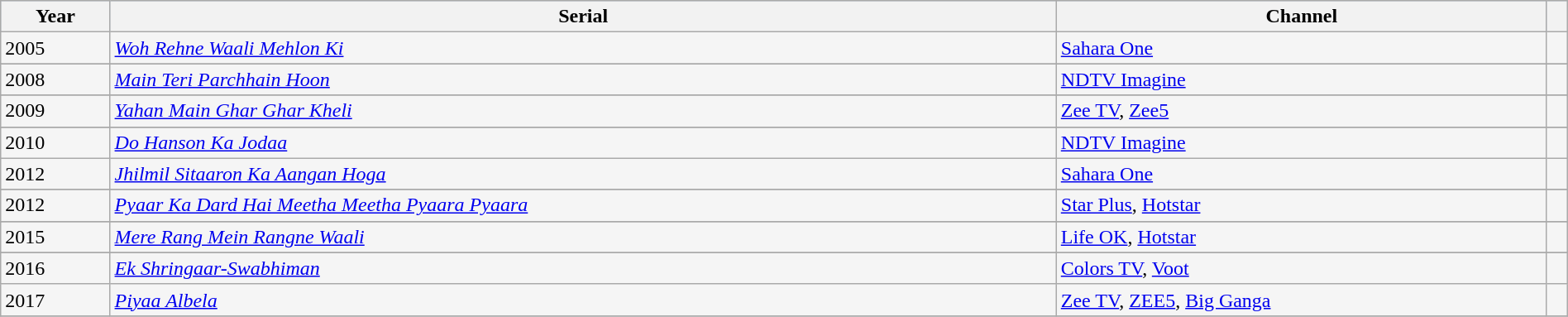<table class="wikitable sortable" style="background:#f5f5f5; width:100%;">
<tr style="background:#B0C4DE; text-align:center;">
<th>Year</th>
<th>Serial</th>
<th>Channel</th>
<th></th>
</tr>
<tr>
<td>2005</td>
<td><em><a href='#'>Woh Rehne Waali Mehlon Ki</a></em></td>
<td><a href='#'>Sahara One</a></td>
<td></td>
</tr>
<tr>
</tr>
<tr>
<td>2008</td>
<td><em><a href='#'>Main Teri Parchhain Hoon</a></em></td>
<td><a href='#'>NDTV Imagine</a></td>
<td></td>
</tr>
<tr>
</tr>
<tr>
<td>2009</td>
<td><em><a href='#'>Yahan Main Ghar Ghar Kheli</a></em></td>
<td><a href='#'>Zee TV</a>, <a href='#'>Zee5</a></td>
<td></td>
</tr>
<tr>
</tr>
<tr>
<td>2010</td>
<td><em><a href='#'>Do Hanson Ka Jodaa</a></em></td>
<td><a href='#'>NDTV Imagine</a></td>
<td></td>
</tr>
<tr>
<td>2012</td>
<td><em><a href='#'>Jhilmil Sitaaron Ka Aangan Hoga</a></em></td>
<td><a href='#'>Sahara One</a></td>
<td></td>
</tr>
<tr>
</tr>
<tr>
<td>2012</td>
<td><em><a href='#'>Pyaar Ka Dard Hai Meetha Meetha Pyaara Pyaara</a></em></td>
<td><a href='#'>Star Plus</a>, <a href='#'>Hotstar</a></td>
<td></td>
</tr>
<tr>
</tr>
<tr>
<td>2015</td>
<td><em><a href='#'>Mere Rang Mein Rangne Waali</a></em></td>
<td><a href='#'>Life OK</a>, <a href='#'>Hotstar</a></td>
<td></td>
</tr>
<tr>
</tr>
<tr>
<td>2016</td>
<td><em><a href='#'>Ek Shringaar-Swabhiman</a></em></td>
<td><a href='#'>Colors TV</a>, <a href='#'>Voot</a></td>
<td></td>
</tr>
<tr>
<td>2017</td>
<td><em><a href='#'>Piyaa Albela</a></em></td>
<td><a href='#'>Zee TV</a>, <a href='#'>ZEE5</a>, <a href='#'>Big Ganga</a></td>
<td></td>
</tr>
<tr>
</tr>
</table>
